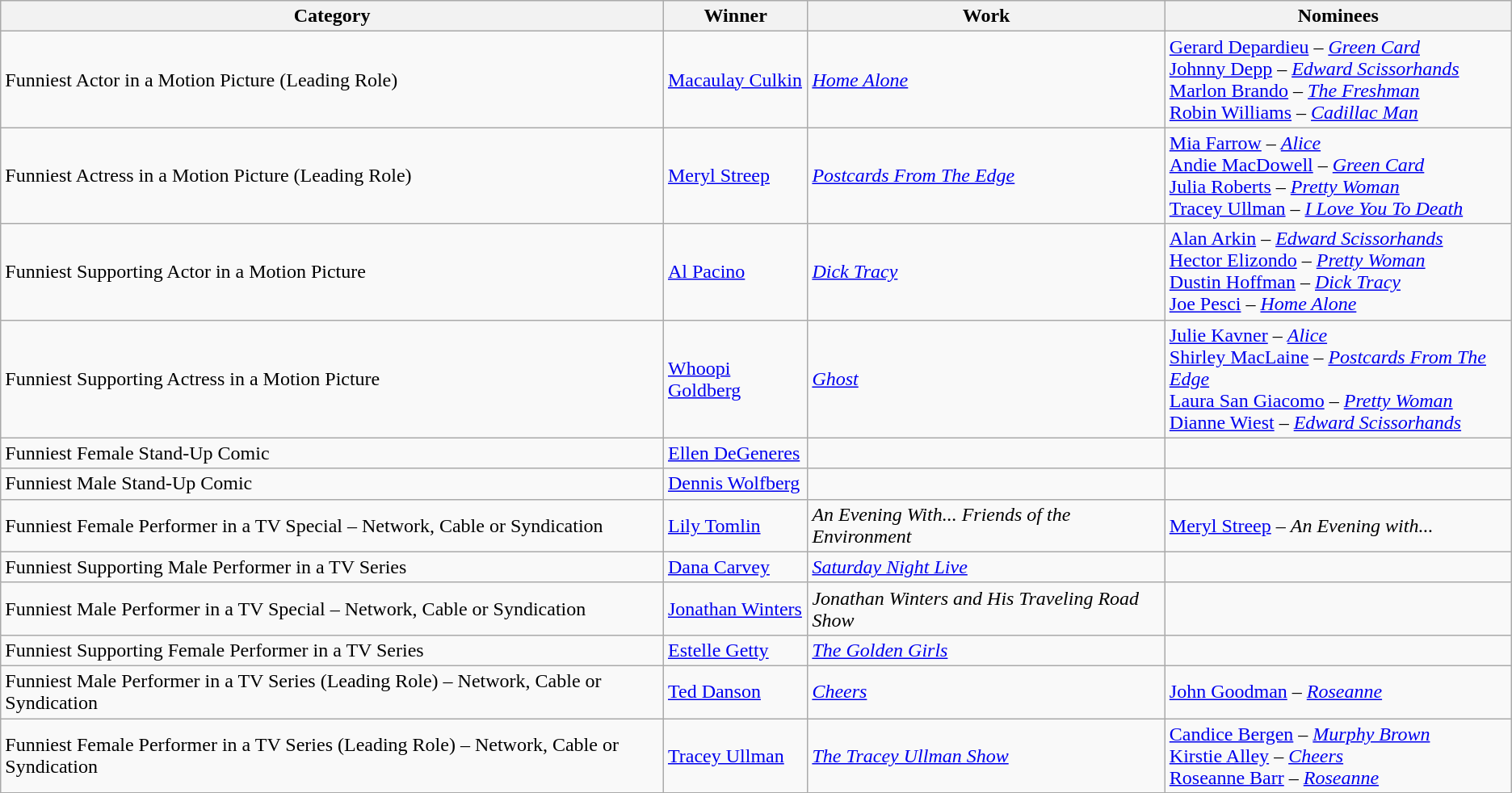<table class="wikitable sortable">
<tr>
<th>Category</th>
<th>Winner</th>
<th>Work</th>
<th class="unsortable">Nominees</th>
</tr>
<tr>
<td>Funniest Actor in a Motion Picture (Leading Role)</td>
<td><a href='#'>Macaulay Culkin</a></td>
<td><em><a href='#'>Home Alone</a></em></td>
<td><a href='#'>Gerard Depardieu</a> – <em><a href='#'>Green Card</a></em><br> <a href='#'>Johnny Depp</a> – <em><a href='#'>Edward Scissorhands</a></em><br> <a href='#'>Marlon Brando</a> – <em><a href='#'>The Freshman</a></em><br> <a href='#'>Robin Williams</a> – <em><a href='#'>Cadillac Man</a></em></td>
</tr>
<tr>
<td>Funniest Actress in a Motion Picture (Leading Role)</td>
<td><a href='#'>Meryl Streep</a></td>
<td><em><a href='#'>Postcards From The Edge</a></em></td>
<td><a href='#'>Mia Farrow</a> – <em><a href='#'>Alice</a></em><br> <a href='#'>Andie MacDowell</a> – <em><a href='#'>Green Card</a></em><br> <a href='#'>Julia Roberts</a> – <em><a href='#'>Pretty Woman</a></em><br> <a href='#'>Tracey Ullman</a> – <em><a href='#'>I Love You To Death</a></em></td>
</tr>
<tr>
<td>Funniest Supporting Actor in a Motion Picture</td>
<td><a href='#'>Al Pacino</a></td>
<td><em><a href='#'>Dick Tracy</a></em></td>
<td><a href='#'>Alan Arkin</a> – <em><a href='#'>Edward Scissorhands</a></em><br> <a href='#'>Hector Elizondo</a> – <em><a href='#'>Pretty Woman</a></em><br> <a href='#'>Dustin Hoffman</a> – <em><a href='#'>Dick Tracy</a></em><br> <a href='#'>Joe Pesci</a> – <em><a href='#'>Home Alone</a></em></td>
</tr>
<tr>
<td>Funniest Supporting Actress in a Motion Picture</td>
<td><a href='#'>Whoopi Goldberg</a></td>
<td><em><a href='#'>Ghost</a></em></td>
<td><a href='#'>Julie Kavner</a> – <em><a href='#'>Alice</a></em><br> <a href='#'>Shirley MacLaine</a> – <em><a href='#'>Postcards From The Edge</a></em><br> <a href='#'>Laura San Giacomo</a> – <em><a href='#'>Pretty Woman</a></em><br> <a href='#'>Dianne Wiest</a> – <em><a href='#'>Edward Scissorhands</a></em></td>
</tr>
<tr>
<td>Funniest Female Stand-Up Comic</td>
<td><a href='#'>Ellen DeGeneres</a></td>
<td></td>
<td></td>
</tr>
<tr>
<td>Funniest Male Stand-Up Comic</td>
<td><a href='#'>Dennis Wolfberg</a></td>
<td></td>
<td></td>
</tr>
<tr>
<td>Funniest Female Performer in a TV Special – Network, Cable or Syndication</td>
<td><a href='#'>Lily Tomlin</a></td>
<td><em>An Evening With... Friends of the Environment</em></td>
<td><a href='#'>Meryl Streep</a> – <em>An Evening with...</em></td>
</tr>
<tr>
<td>Funniest Supporting Male Performer in a TV Series</td>
<td><a href='#'>Dana Carvey</a></td>
<td><em><a href='#'>Saturday Night Live</a></em></td>
<td></td>
</tr>
<tr>
<td>Funniest Male Performer in a TV Special – Network, Cable or Syndication</td>
<td><a href='#'>Jonathan Winters</a></td>
<td><em>Jonathan Winters and His Traveling Road Show</em></td>
<td></td>
</tr>
<tr>
<td>Funniest Supporting Female Performer in a TV Series</td>
<td><a href='#'>Estelle Getty</a></td>
<td><em><a href='#'>The Golden Girls</a></em></td>
<td></td>
</tr>
<tr>
<td>Funniest Male Performer in a TV Series (Leading Role) – Network, Cable or Syndication</td>
<td><a href='#'>Ted Danson</a></td>
<td><em><a href='#'>Cheers</a></em></td>
<td><a href='#'>John Goodman</a> – <em><a href='#'>Roseanne</a></em></td>
</tr>
<tr>
<td>Funniest Female Performer in a TV Series (Leading Role) – Network, Cable or Syndication</td>
<td><a href='#'>Tracey Ullman</a></td>
<td><em><a href='#'>The Tracey Ullman Show</a></em></td>
<td><a href='#'>Candice Bergen</a> – <em><a href='#'>Murphy Brown</a></em><br><a href='#'>Kirstie Alley</a> – <em><a href='#'>Cheers</a></em><br><a href='#'>Roseanne Barr</a> – <em><a href='#'>Roseanne</a></em></td>
</tr>
</table>
